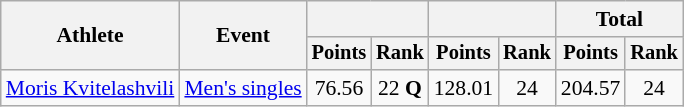<table class="wikitable" style="font-size:90%">
<tr>
<th rowspan="2">Athlete</th>
<th rowspan="2">Event</th>
<th colspan="2"></th>
<th colspan="2"></th>
<th colspan="2">Total</th>
</tr>
<tr style="font-size:95%">
<th>Points</th>
<th>Rank</th>
<th>Points</th>
<th>Rank</th>
<th>Points</th>
<th>Rank</th>
</tr>
<tr align=center>
<td align=left><a href='#'>Moris Kvitelashvili</a></td>
<td align=left><a href='#'>Men's singles</a></td>
<td>76.56</td>
<td>22 <strong>Q</strong></td>
<td>128.01</td>
<td>24</td>
<td>204.57</td>
<td>24</td>
</tr>
</table>
